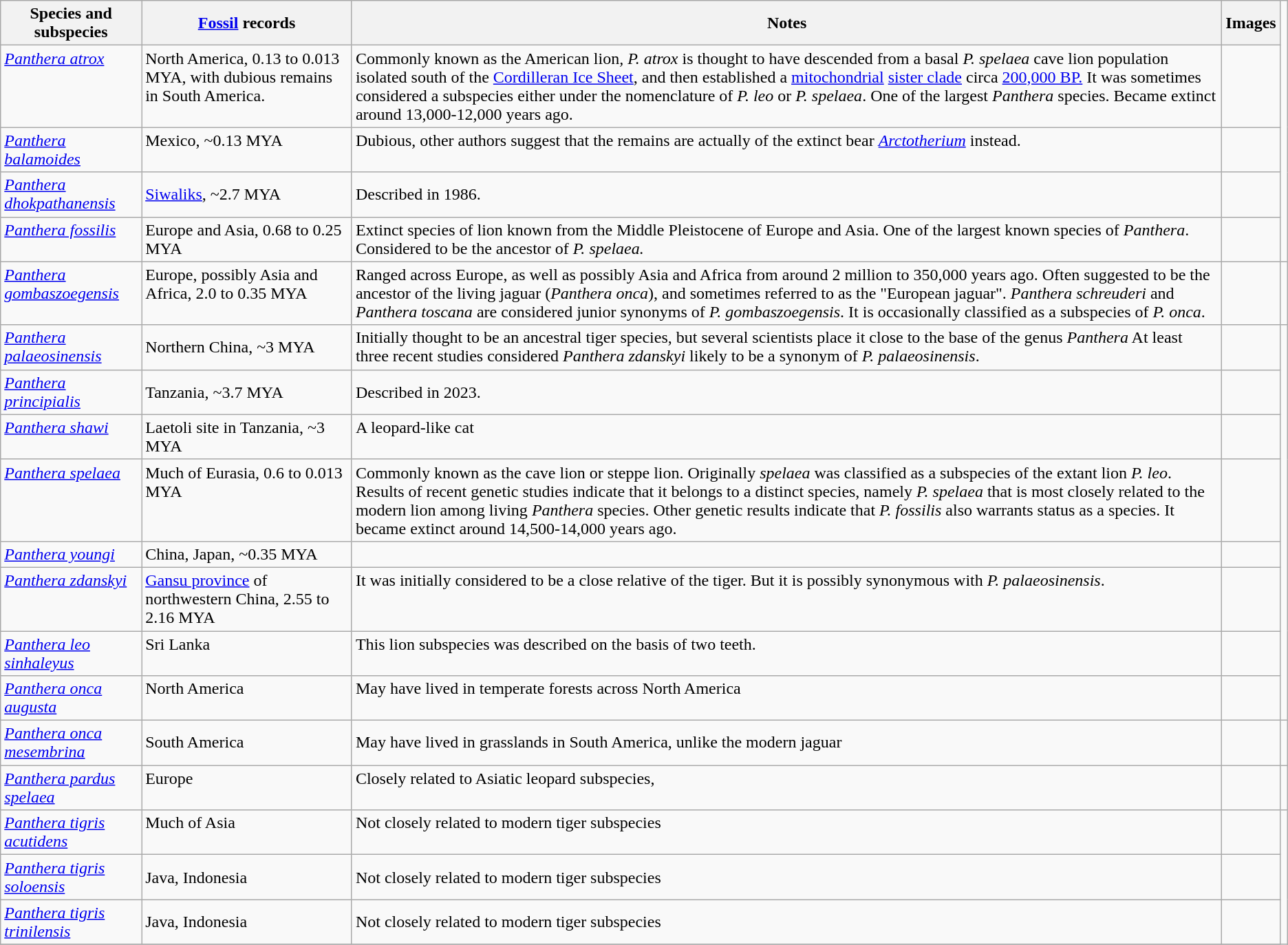<table class="wikitable">
<tr>
<th>Species and subspecies</th>
<th><a href='#'>Fossil</a> records</th>
<th>Notes</th>
<th>Images</th>
</tr>
<tr style="vertical-align: top;">
<td><em><a href='#'>Panthera atrox</a></em></td>
<td>North America, 0.13 to 0.013 MYA, with dubious remains in South America.</td>
<td>Commonly known as the American lion<em>, P. atrox</em> is thought to have descended from a basal <em>P. spelaea</em> cave lion population isolated south of the <a href='#'>Cordilleran Ice Sheet</a>, and then established a <a href='#'>mitochondrial</a> <a href='#'>sister clade</a> circa <a href='#'>200,000 BP.</a> It was sometimes considered a subspecies either under the nomenclature of <em>P. leo</em> or <em>P. spelaea</em>. One of the largest <em>Panthera</em> species. Became extinct around 13,000-12,000 years ago.</td>
<td></td>
</tr>
<tr style="vertical-align: top;">
<td><em><a href='#'>Panthera balamoides</a></em></td>
<td>Mexico, ~0.13 MYA</td>
<td>Dubious, other authors suggest that the remains are actually of the extinct bear <em><a href='#'>Arctotherium</a></em> instead.</td>
<td></td>
</tr>
<tr>
<td><em><a href='#'>Panthera dhokpathanensis</a></em></td>
<td><a href='#'>Siwaliks</a>, ~2.7 MYA</td>
<td>Described in 1986.</td>
<td></td>
</tr>
<tr style="vertical-align: top;">
<td><em><a href='#'>Panthera fossilis</a></em></td>
<td>Europe and Asia, 0.68 to 0.25 MYA</td>
<td>Extinct species of lion known from the Middle Pleistocene of Europe and Asia. One of the largest known species of <em>Panthera</em>. Considered to be the ancestor of <em>P.</em> <em>spelaea.</em></td>
<td></td>
</tr>
<tr style="vertical-align: top;">
<td><em><a href='#'>Panthera gombaszoegensis</a></em></td>
<td>Europe, possibly Asia and Africa, 2.0 to 0.35 MYA</td>
<td>Ranged across Europe, as well as possibly Asia and Africa from around 2 million to 350,000 years ago. Often suggested to be the ancestor of the living jaguar (<em>Panthera onca</em>), and sometimes referred to as the "European jaguar". <em>Panthera schreuderi</em> and <em>Panthera toscana</em> are considered junior synonyms of <em>P. gombaszoegensis</em>. It is occasionally classified as a subspecies of <em>P. onca</em>.</td>
<td></td>
<td></td>
</tr>
<tr>
<td><em><a href='#'>Panthera palaeosinensis</a></em></td>
<td>Northern China, ~3 MYA</td>
<td>Initially thought to be an ancestral tiger species, but several scientists place it close to the base of the genus <em>Panthera</em> At least three recent studies considered <em>Panthera zdanskyi</em> likely to be a synonym of <em>P. palaeosinensis</em>.</td>
<td></td>
</tr>
<tr>
<td><em><a href='#'>Panthera principialis</a></em></td>
<td>Tanzania, ~3.7 MYA</td>
<td>Described in 2023.</td>
<td></td>
</tr>
<tr style="vertical-align: top;">
<td><em><a href='#'>Panthera shawi</a></em></td>
<td>Laetoli site in Tanzania, ~3 MYA</td>
<td>A leopard-like cat</td>
<td></td>
</tr>
<tr style="vertical-align: top;">
<td><em><a href='#'>Panthera spelaea</a></em></td>
<td>Much of Eurasia, 0.6 to 0.013 MYA</td>
<td>Commonly known as the cave lion or steppe lion. Originally <em>spelaea</em> was classified as a subspecies of the extant lion <em>P. leo</em>. Results of recent genetic studies indicate that it belongs to a distinct species, namely <em>P. spelaea</em> that is most closely related to the modern lion among living <em>Panthera</em> species. Other genetic results indicate that <em>P. fossilis</em> also warrants status as a species. It became extinct around 14,500-14,000 years ago.</td>
<td></td>
</tr>
<tr>
<td><em><a href='#'>Panthera youngi</a></em></td>
<td>China, Japan, ~0.35 MYA</td>
<td></td>
<td></td>
</tr>
<tr style="vertical-align: top;">
<td><em><a href='#'>Panthera zdanskyi</a></em></td>
<td><a href='#'>Gansu province</a> of northwestern China, 2.55 to 2.16 MYA</td>
<td>It was initially considered to be a close relative of the tiger. But it is possibly synonymous with <em>P. palaeosinensis</em>.</td>
<td></td>
</tr>
<tr style="vertical-align: top;">
<td><em><a href='#'>Panthera leo sinhaleyus</a></em></td>
<td>Sri Lanka</td>
<td>This lion subspecies was described on the basis of two teeth.</td>
<td></td>
</tr>
<tr style="vertical-align: top;">
<td><em><a href='#'>Panthera onca augusta</a></em></td>
<td>North America</td>
<td>May have lived in temperate forests across North America</td>
<td></td>
</tr>
<tr>
<td><em><a href='#'>Panthera onca mesembrina</a></em></td>
<td>South America</td>
<td>May have lived in grasslands in South America, unlike the modern jaguar</td>
<td></td>
<td></td>
</tr>
<tr style="vertical-align: top;">
<td><em><a href='#'>Panthera pardus spelaea</a></em></td>
<td>Europe</td>
<td>Closely related to Asiatic leopard subspecies,</td>
<td></td>
<td></td>
</tr>
<tr style="vertical-align: top;">
<td><em><a href='#'>Panthera tigris acutidens</a></em></td>
<td>Much of Asia</td>
<td>Not closely related to modern tiger subspecies</td>
<td></td>
</tr>
<tr>
<td><em><a href='#'>Panthera tigris soloensis</a></em></td>
<td>Java, Indonesia</td>
<td>Not closely related to modern tiger subspecies</td>
<td></td>
</tr>
<tr>
<td><em><a href='#'>Panthera tigris trinilensis</a></em></td>
<td>Java, Indonesia</td>
<td>Not closely related to modern tiger subspecies</td>
<td></td>
</tr>
<tr>
</tr>
</table>
